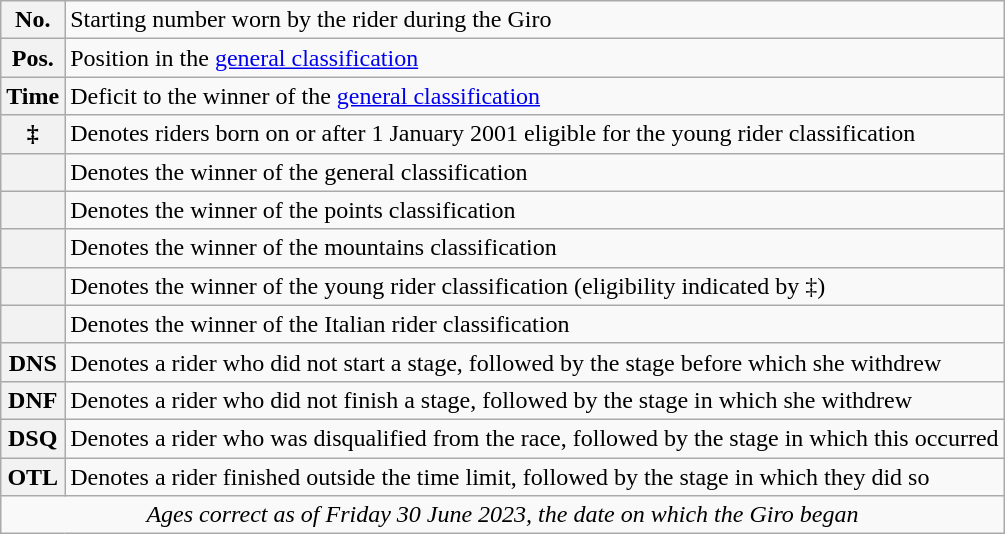<table class="wikitable">
<tr>
<th scope="row" style="text-align:center;">No.</th>
<td>Starting number worn by the rider during the Giro</td>
</tr>
<tr>
<th scope="row" style="text-align:center;">Pos.</th>
<td>Position in the <a href='#'>general classification</a></td>
</tr>
<tr>
<th scope="row" style="text-align:center;">Time</th>
<td>Deficit to the winner of the <a href='#'>general classification</a></td>
</tr>
<tr>
<th scope="row" style="text-align:center;">‡</th>
<td>Denotes riders born on or after 1 January 2001 eligible for the young rider classification</td>
</tr>
<tr>
<th></th>
<td>Denotes the winner of the general classification</td>
</tr>
<tr>
<th></th>
<td>Denotes the winner of the points classification</td>
</tr>
<tr>
<th></th>
<td>Denotes the winner of the mountains classification</td>
</tr>
<tr>
<th></th>
<td>Denotes the winner of the young rider classification (eligibility indicated by ‡)</td>
</tr>
<tr>
<th></th>
<td>Denotes the winner of the Italian rider classification</td>
</tr>
<tr>
<th scope="row" style="text-align:center;">DNS</th>
<td>Denotes a rider who did not start a stage, followed by the stage before which she withdrew</td>
</tr>
<tr>
<th scope="row" style="text-align:center;">DNF</th>
<td>Denotes a rider who did not finish a stage, followed by the stage in which she withdrew</td>
</tr>
<tr>
<th scope="row" style="text-align:center;">DSQ</th>
<td>Denotes a rider who was disqualified from the race, followed by the stage in which this occurred</td>
</tr>
<tr>
<th scope="row" style="text-align:center;">OTL</th>
<td>Denotes a rider finished outside the time limit, followed by the stage in which they did so</td>
</tr>
<tr>
<td style="text-align:center;" colspan="2"><em>Ages correct as of Friday 30 June 2023, the date on which the Giro began</em></td>
</tr>
</table>
